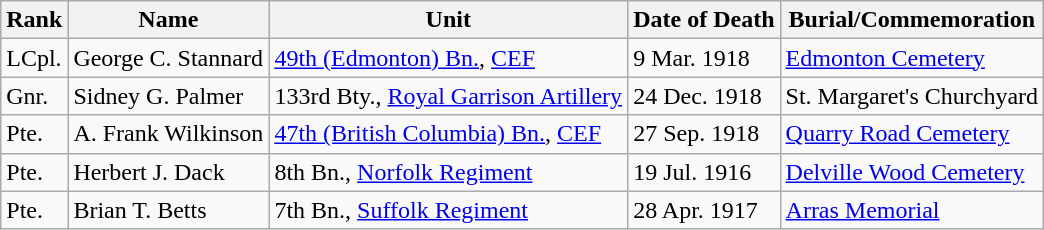<table class="wikitable">
<tr>
<th>Rank</th>
<th>Name</th>
<th>Unit</th>
<th>Date of Death</th>
<th>Burial/Commemoration</th>
</tr>
<tr>
<td>LCpl.</td>
<td>George C. Stannard</td>
<td><a href='#'>49th (Edmonton) Bn.</a>, <a href='#'>CEF</a></td>
<td>9 Mar. 1918</td>
<td><a href='#'>Edmonton Cemetery</a></td>
</tr>
<tr>
<td>Gnr.</td>
<td>Sidney G. Palmer</td>
<td>133rd Bty., <a href='#'>Royal Garrison Artillery</a></td>
<td>24 Dec. 1918</td>
<td>St. Margaret's Churchyard</td>
</tr>
<tr>
<td>Pte.</td>
<td>A. Frank Wilkinson</td>
<td><a href='#'>47th (British Columbia) Bn.</a>, <a href='#'>CEF</a></td>
<td>27 Sep. 1918</td>
<td><a href='#'>Quarry Road Cemetery</a></td>
</tr>
<tr>
<td>Pte.</td>
<td>Herbert J. Dack</td>
<td>8th Bn., <a href='#'>Norfolk Regiment</a></td>
<td>19 Jul. 1916</td>
<td><a href='#'>Delville Wood Cemetery</a></td>
</tr>
<tr>
<td>Pte.</td>
<td>Brian T. Betts</td>
<td>7th Bn., <a href='#'>Suffolk Regiment</a></td>
<td>28 Apr. 1917</td>
<td><a href='#'>Arras Memorial</a></td>
</tr>
</table>
